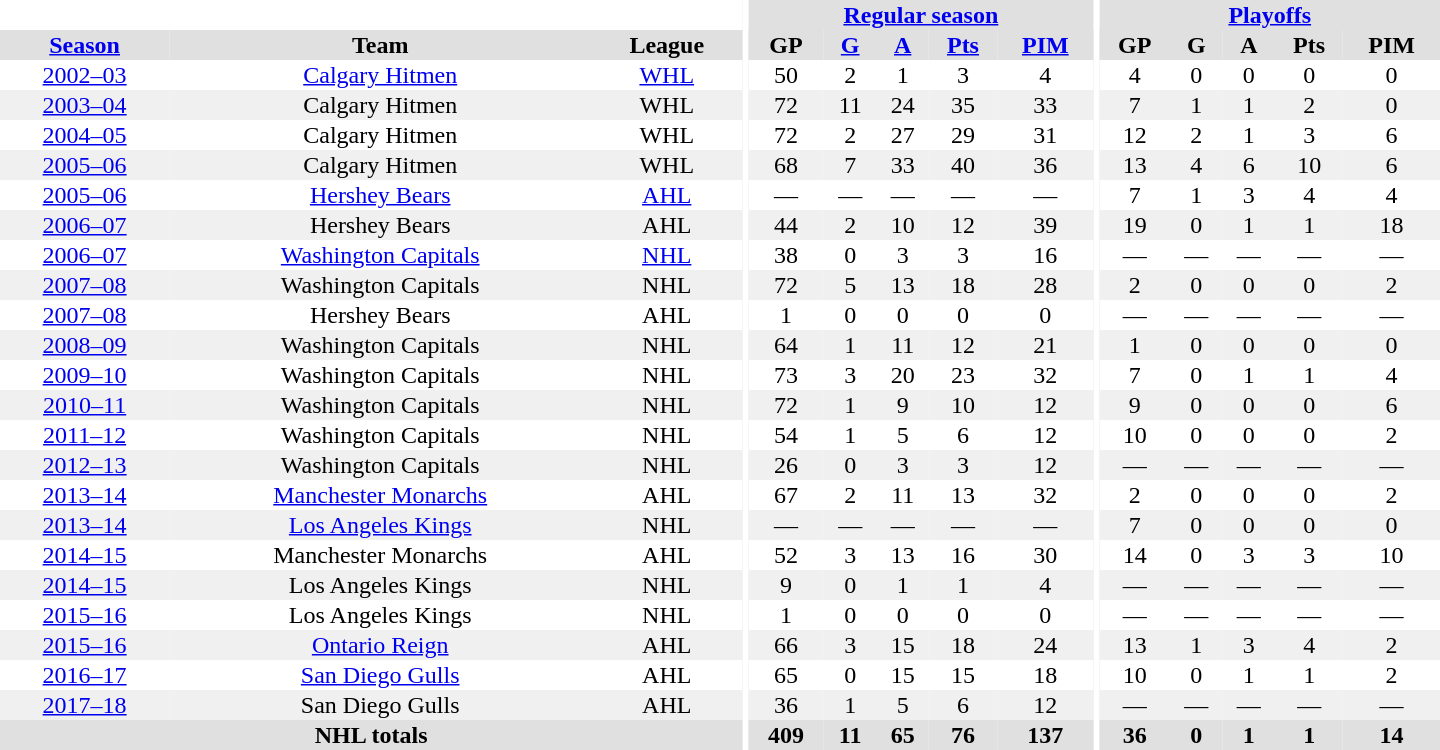<table border="0" cellpadding="1" cellspacing="0" style="text-align:center; width:60em">
<tr bgcolor="#e0e0e0">
<th colspan="3"  bgcolor="#ffffff"></th>
<th rowspan="99" bgcolor="#ffffff"></th>
<th colspan="5"><a href='#'>Regular season</a></th>
<th rowspan="99" bgcolor="#ffffff"></th>
<th colspan="5"><a href='#'>Playoffs</a></th>
</tr>
<tr bgcolor="#e0e0e0">
<th><a href='#'>Season</a></th>
<th>Team</th>
<th>League</th>
<th>GP</th>
<th><a href='#'>G</a></th>
<th><a href='#'>A</a></th>
<th><a href='#'>Pts</a></th>
<th><a href='#'>PIM</a></th>
<th>GP</th>
<th>G</th>
<th>A</th>
<th>Pts</th>
<th>PIM</th>
</tr>
<tr>
<td><a href='#'>2002–03</a></td>
<td><a href='#'>Calgary Hitmen</a></td>
<td><a href='#'>WHL</a></td>
<td>50</td>
<td>2</td>
<td>1</td>
<td>3</td>
<td>4</td>
<td>4</td>
<td>0</td>
<td>0</td>
<td>0</td>
<td>0</td>
</tr>
<tr bgcolor="#f0f0f0">
<td><a href='#'>2003–04</a></td>
<td>Calgary Hitmen</td>
<td>WHL</td>
<td>72</td>
<td>11</td>
<td>24</td>
<td>35</td>
<td>33</td>
<td>7</td>
<td>1</td>
<td>1</td>
<td>2</td>
<td>0</td>
</tr>
<tr>
<td><a href='#'>2004–05</a></td>
<td>Calgary Hitmen</td>
<td>WHL</td>
<td>72</td>
<td>2</td>
<td>27</td>
<td>29</td>
<td>31</td>
<td>12</td>
<td>2</td>
<td>1</td>
<td>3</td>
<td>6</td>
</tr>
<tr bgcolor="#f0f0f0">
<td><a href='#'>2005–06</a></td>
<td>Calgary Hitmen</td>
<td>WHL</td>
<td>68</td>
<td>7</td>
<td>33</td>
<td>40</td>
<td>36</td>
<td>13</td>
<td>4</td>
<td>6</td>
<td>10</td>
<td>6</td>
</tr>
<tr>
<td><a href='#'>2005–06</a></td>
<td><a href='#'>Hershey Bears</a></td>
<td><a href='#'>AHL</a></td>
<td>—</td>
<td>—</td>
<td>—</td>
<td>—</td>
<td>—</td>
<td>7</td>
<td>1</td>
<td>3</td>
<td>4</td>
<td>4</td>
</tr>
<tr bgcolor="#f0f0f0">
<td><a href='#'>2006–07</a></td>
<td>Hershey Bears</td>
<td>AHL</td>
<td>44</td>
<td>2</td>
<td>10</td>
<td>12</td>
<td>39</td>
<td>19</td>
<td>0</td>
<td>1</td>
<td>1</td>
<td>18</td>
</tr>
<tr>
<td><a href='#'>2006–07</a></td>
<td><a href='#'>Washington Capitals</a></td>
<td><a href='#'>NHL</a></td>
<td>38</td>
<td>0</td>
<td>3</td>
<td>3</td>
<td>16</td>
<td>—</td>
<td>—</td>
<td>—</td>
<td>—</td>
<td>—</td>
</tr>
<tr bgcolor="#f0f0f0">
<td><a href='#'>2007–08</a></td>
<td>Washington Capitals</td>
<td>NHL</td>
<td>72</td>
<td>5</td>
<td>13</td>
<td>18</td>
<td>28</td>
<td>2</td>
<td>0</td>
<td>0</td>
<td>0</td>
<td>2</td>
</tr>
<tr>
<td><a href='#'>2007–08</a></td>
<td>Hershey Bears</td>
<td>AHL</td>
<td>1</td>
<td>0</td>
<td>0</td>
<td>0</td>
<td>0</td>
<td>—</td>
<td>—</td>
<td>—</td>
<td>—</td>
<td>—</td>
</tr>
<tr bgcolor="#f0f0f0">
<td><a href='#'>2008–09</a></td>
<td>Washington Capitals</td>
<td>NHL</td>
<td>64</td>
<td>1</td>
<td>11</td>
<td>12</td>
<td>21</td>
<td>1</td>
<td>0</td>
<td>0</td>
<td>0</td>
<td>0</td>
</tr>
<tr>
<td><a href='#'>2009–10</a></td>
<td>Washington Capitals</td>
<td>NHL</td>
<td>73</td>
<td>3</td>
<td>20</td>
<td>23</td>
<td>32</td>
<td>7</td>
<td>0</td>
<td>1</td>
<td>1</td>
<td>4</td>
</tr>
<tr bgcolor="#f0f0f0">
<td><a href='#'>2010–11</a></td>
<td>Washington Capitals</td>
<td>NHL</td>
<td>72</td>
<td>1</td>
<td>9</td>
<td>10</td>
<td>12</td>
<td>9</td>
<td>0</td>
<td>0</td>
<td>0</td>
<td>6</td>
</tr>
<tr>
<td><a href='#'>2011–12</a></td>
<td>Washington Capitals</td>
<td>NHL</td>
<td>54</td>
<td>1</td>
<td>5</td>
<td>6</td>
<td>12</td>
<td>10</td>
<td>0</td>
<td>0</td>
<td>0</td>
<td>2</td>
</tr>
<tr bgcolor="#f0f0f0">
<td><a href='#'>2012–13</a></td>
<td>Washington Capitals</td>
<td>NHL</td>
<td>26</td>
<td>0</td>
<td>3</td>
<td>3</td>
<td>12</td>
<td>—</td>
<td>—</td>
<td>—</td>
<td>—</td>
<td>—</td>
</tr>
<tr>
<td><a href='#'>2013–14</a></td>
<td><a href='#'>Manchester Monarchs</a></td>
<td>AHL</td>
<td>67</td>
<td>2</td>
<td>11</td>
<td>13</td>
<td>32</td>
<td>2</td>
<td>0</td>
<td>0</td>
<td>0</td>
<td>2</td>
</tr>
<tr bgcolor="#f0f0f0">
<td><a href='#'>2013–14</a></td>
<td><a href='#'>Los Angeles Kings</a></td>
<td>NHL</td>
<td>—</td>
<td>—</td>
<td>—</td>
<td>—</td>
<td>—</td>
<td>7</td>
<td>0</td>
<td>0</td>
<td>0</td>
<td>0</td>
</tr>
<tr>
<td><a href='#'>2014–15</a></td>
<td>Manchester Monarchs</td>
<td>AHL</td>
<td>52</td>
<td>3</td>
<td>13</td>
<td>16</td>
<td>30</td>
<td>14</td>
<td>0</td>
<td>3</td>
<td>3</td>
<td>10</td>
</tr>
<tr bgcolor="#f0f0f0">
<td><a href='#'>2014–15</a></td>
<td>Los Angeles Kings</td>
<td>NHL</td>
<td>9</td>
<td>0</td>
<td>1</td>
<td>1</td>
<td>4</td>
<td>—</td>
<td>—</td>
<td>—</td>
<td>—</td>
<td>—</td>
</tr>
<tr>
<td><a href='#'>2015–16</a></td>
<td>Los Angeles Kings</td>
<td>NHL</td>
<td>1</td>
<td>0</td>
<td>0</td>
<td>0</td>
<td>0</td>
<td>—</td>
<td>—</td>
<td>—</td>
<td>—</td>
<td>—</td>
</tr>
<tr bgcolor="#f0f0f0">
<td><a href='#'>2015–16</a></td>
<td><a href='#'>Ontario Reign</a></td>
<td>AHL</td>
<td>66</td>
<td>3</td>
<td>15</td>
<td>18</td>
<td>24</td>
<td>13</td>
<td>1</td>
<td>3</td>
<td>4</td>
<td>2</td>
</tr>
<tr>
<td><a href='#'>2016–17</a></td>
<td><a href='#'>San Diego Gulls</a></td>
<td>AHL</td>
<td>65</td>
<td>0</td>
<td>15</td>
<td>15</td>
<td>18</td>
<td>10</td>
<td>0</td>
<td>1</td>
<td>1</td>
<td>2</td>
</tr>
<tr bgcolor="#f0f0f0">
<td><a href='#'>2017–18</a></td>
<td>San Diego Gulls</td>
<td>AHL</td>
<td>36</td>
<td>1</td>
<td>5</td>
<td>6</td>
<td>12</td>
<td>—</td>
<td>—</td>
<td>—</td>
<td>—</td>
<td>—</td>
</tr>
<tr bgcolor="#e0e0e0">
<th colspan="3">NHL totals</th>
<th>409</th>
<th>11</th>
<th>65</th>
<th>76</th>
<th>137</th>
<th>36</th>
<th>0</th>
<th>1</th>
<th>1</th>
<th>14</th>
</tr>
</table>
